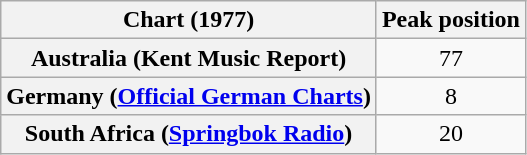<table class="wikitable sortable plainrowheaders">
<tr>
<th scope="col">Chart (1977)</th>
<th scope="col">Peak position</th>
</tr>
<tr>
<th scope="row">Australia (Kent Music Report)</th>
<td align="center">77</td>
</tr>
<tr>
<th scope="row">Germany (<a href='#'>Official German Charts</a>)</th>
<td align="center">8</td>
</tr>
<tr>
<th scope="row">South Africa (<a href='#'>Springbok Radio</a>)</th>
<td align="center">20</td>
</tr>
</table>
